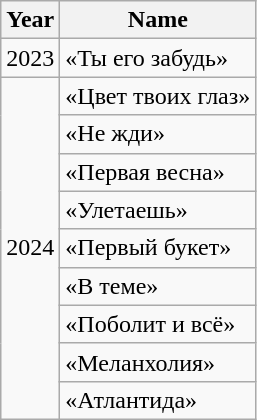<table class="wikitable">
<tr>
<th>Year</th>
<th>Name</th>
</tr>
<tr>
<td>2023</td>
<td>«Ты его забудь»</td>
</tr>
<tr>
<td rowspan="9">2024</td>
<td>«Цвет твоих глаз»</td>
</tr>
<tr>
<td>«Не жди»</td>
</tr>
<tr>
<td>«Первая весна»</td>
</tr>
<tr>
<td>«Улетаешь»</td>
</tr>
<tr>
<td>«Первый букет»</td>
</tr>
<tr>
<td>«В теме»</td>
</tr>
<tr>
<td>«Поболит и всё»</td>
</tr>
<tr>
<td>«Меланхолия»</td>
</tr>
<tr>
<td>«Атлантида»</td>
</tr>
</table>
